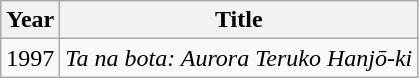<table class="wikitable">
<tr>
<th>Year</th>
<th>Title</th>
</tr>
<tr>
<td>1997</td>
<td><em>Ta na bota: Aurora Teruko Hanjō-ki</em></td>
</tr>
</table>
